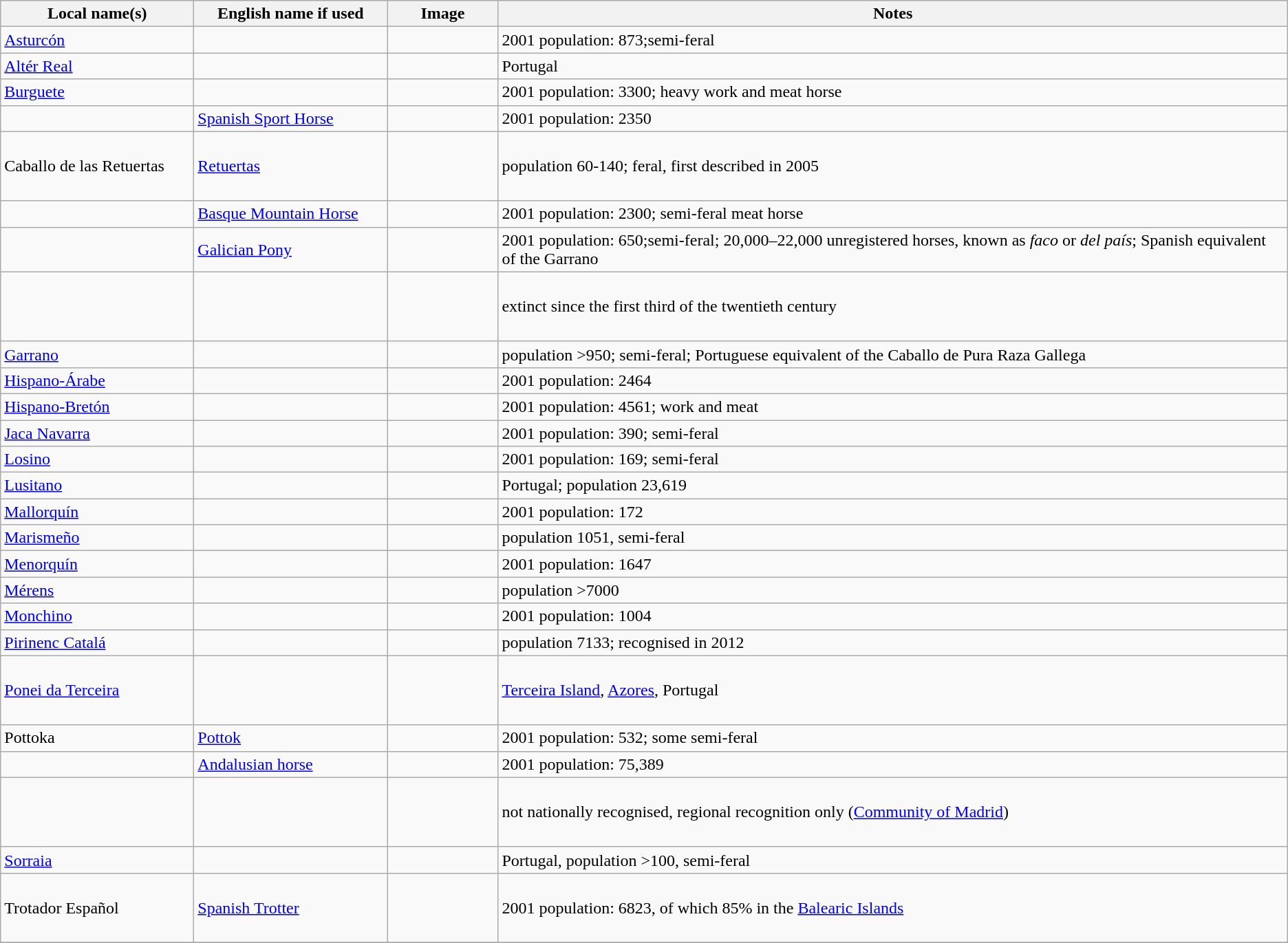<table class="wikitable">
<tr>
<th>Local name(s)</th>
<th>English name if used</th>
<th>Image</th>
<th>Notes</th>
</tr>
<tr>
<td style="width: 180px;"><a href='#'>Asturcón</a></td>
<td style="width: 180px;"></td>
<td style="width: 100px;"></td>
<td>2001 population: 873;semi-feral</td>
</tr>
<tr>
<td><a href='#'>Altér Real</a></td>
<td></td>
<td></td>
<td>Portugal</td>
</tr>
<tr>
<td><a href='#'>Burguete</a></td>
<td></td>
<td></td>
<td>2001 population: 3300; heavy work and meat horse</td>
</tr>
<tr>
<td></td>
<td><a href='#'>Spanish Sport Horse</a></td>
<td></td>
<td>2001 population: 2350</td>
</tr>
<tr>
<td>Caballo de las Retuertas</td>
<td><a href='#'>Retuertas</a></td>
<td style="height: 60px;"></td>
<td>population 60-140; feral, first described in 2005</td>
</tr>
<tr>
<td></td>
<td><a href='#'>Basque Mountain Horse</a></td>
<td></td>
<td>2001 population: 2300; semi-feral meat horse</td>
</tr>
<tr>
<td></td>
<td><a href='#'>Galician Pony</a></td>
<td></td>
<td>2001 population: 650;semi-feral; 20,000–22,000 unregistered horses, known as  <em>faco</em> or <em>del país</em>; Spanish equivalent of the Garrano</td>
</tr>
<tr>
<td></td>
<td></td>
<td style="height: 60px;"></td>
<td>extinct since the first third of the twentieth century</td>
</tr>
<tr>
<td><a href='#'>Garrano</a></td>
<td></td>
<td></td>
<td>population >950; semi-feral; Portuguese equivalent of the Caballo de Pura Raza Gallega</td>
</tr>
<tr>
<td><a href='#'>Hispano-Árabe</a></td>
<td></td>
<td></td>
<td>2001 population: 2464</td>
</tr>
<tr>
<td><a href='#'>Hispano-Bretón</a></td>
<td></td>
<td></td>
<td>2001 population: 4561; work and meat</td>
</tr>
<tr>
<td><a href='#'>Jaca Navarra</a></td>
<td></td>
<td></td>
<td>2001 population: 390; semi-feral</td>
</tr>
<tr>
<td><a href='#'>Losino</a></td>
<td></td>
<td></td>
<td>2001 population: 169; semi-feral</td>
</tr>
<tr>
<td><a href='#'>Lusitano</a></td>
<td></td>
<td></td>
<td>Portugal; population 23,619</td>
</tr>
<tr>
<td><a href='#'>Mallorquín</a></td>
<td></td>
<td></td>
<td>2001 population: 172</td>
</tr>
<tr>
<td><a href='#'>Marismeño</a></td>
<td></td>
<td></td>
<td>population 1051, semi-feral</td>
</tr>
<tr>
<td><a href='#'>Menorquín</a></td>
<td></td>
<td></td>
<td>2001 population: 1647</td>
</tr>
<tr>
<td><a href='#'>Mérens</a></td>
<td></td>
<td></td>
<td>population >7000</td>
</tr>
<tr>
<td><a href='#'>Monchino</a></td>
<td></td>
<td></td>
<td>2001 population: 1004</td>
</tr>
<tr>
<td><a href='#'>Pirinenc Catalá</a></td>
<td></td>
<td></td>
<td>population 7133; recognised in 2012</td>
</tr>
<tr>
<td><a href='#'>Ponei da Terceira</a></td>
<td></td>
<td style="height: 60px;"></td>
<td><a href='#'>Terceira Island</a>, <a href='#'>Azores</a>, Portugal</td>
</tr>
<tr>
<td>Pottoka</td>
<td><a href='#'>Pottok</a></td>
<td></td>
<td>2001 population: 532; some semi-feral</td>
</tr>
<tr>
<td></td>
<td><a href='#'>Andalusian horse</a></td>
<td></td>
<td>2001 population: 75,389</td>
</tr>
<tr>
<td></td>
<td></td>
<td style="height: 60px;"></td>
<td>not nationally recognised, regional recognition only (<a href='#'>Community of Madrid</a>)</td>
</tr>
<tr>
<td><a href='#'>Sorraia</a></td>
<td></td>
<td></td>
<td>Portugal, population >100, semi-feral</td>
</tr>
<tr>
<td>Trotador Español</td>
<td><a href='#'>Spanish Trotter</a></td>
<td style="height: 60px;"></td>
<td>2001 population: 6823, of which 85% in the <a href='#'>Balearic Islands</a></td>
</tr>
<tr>
</tr>
</table>
